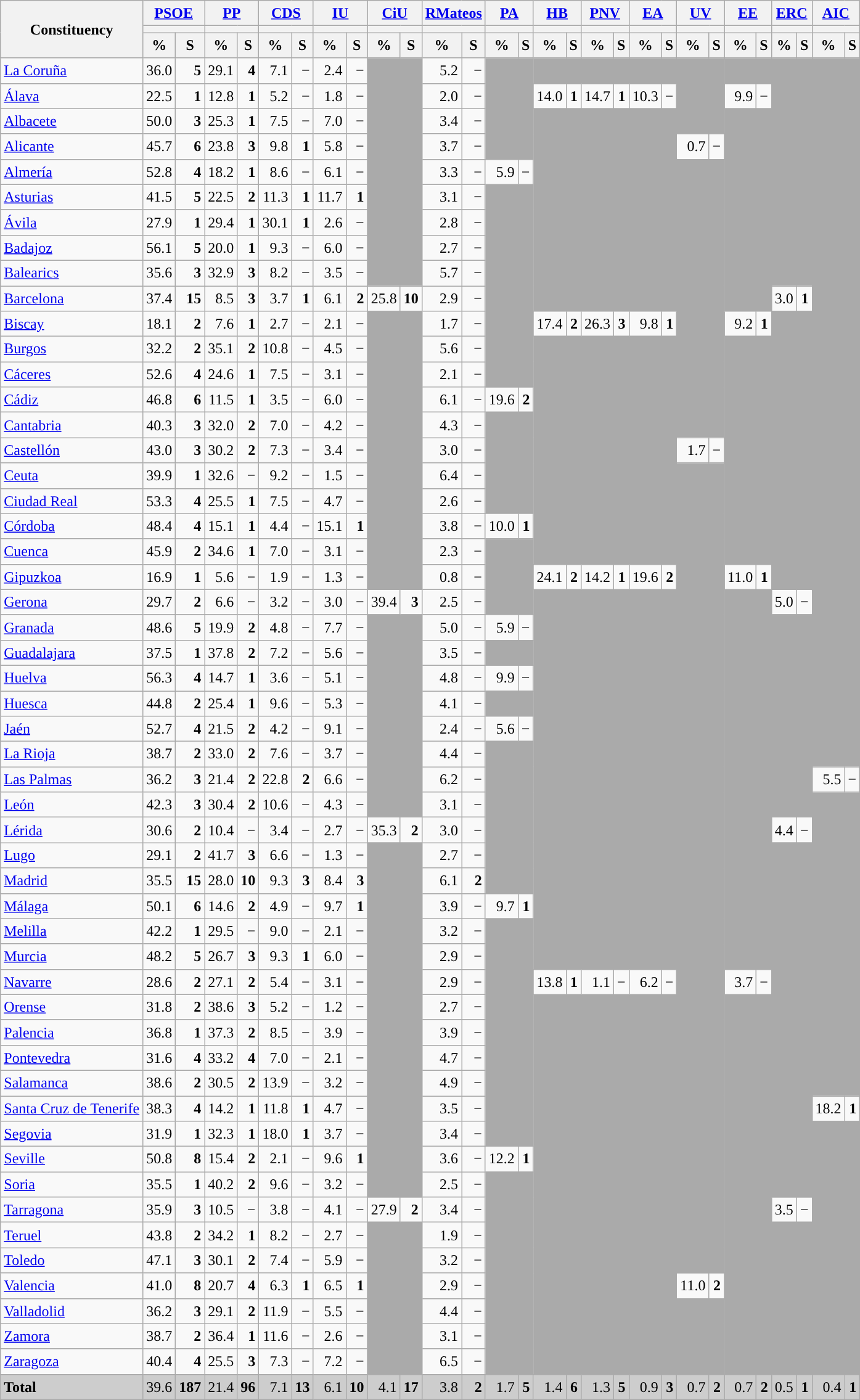<table class="wikitable sortable" style="text-align:right; line-height:20px">
<tr>
<th rowspan="3">Constituency</th>
<th colspan="2" width="30px" class="unsortable"><a href='#'>PSOE</a></th>
<th colspan="2" width="30px" class="unsortable"><a href='#'>PP</a></th>
<th colspan="2" width="30px" class="unsortable"><a href='#'>CDS</a></th>
<th colspan="2" width="30px" class="unsortable"><a href='#'>IU</a></th>
<th colspan="2" width="30px" class="unsortable"><a href='#'>CiU</a></th>
<th colspan="2" width="30px" class="unsortable"><a href='#'>RMateos</a></th>
<th colspan="2" width="30px" class="unsortable"><a href='#'>PA</a></th>
<th colspan="2" width="30px" class="unsortable"><a href='#'>HB</a></th>
<th colspan="2" width="30px" class="unsortable"><a href='#'>PNV</a></th>
<th colspan="2" width="30px" class="unsortable"><a href='#'>EA</a></th>
<th colspan="2" width="30px" class="unsortable"><a href='#'>UV</a></th>
<th colspan="2" width="30px" class="unsortable"><a href='#'>EE</a></th>
<th colspan="2" width="30px" class="unsortable"><a href='#'>ERC</a></th>
<th colspan="2" width="30px" class="unsortable"><a href='#'>AIC</a></th>
</tr>
<tr>
<th colspan="2" style="background:"></th>
<th colspan="2" style="background:"></th>
<th colspan="2" style="background:"></th>
<th colspan="2" style="background:"></th>
<th colspan="2" style="background:"></th>
<th colspan="2" style="background:"></th>
<th colspan="2" style="background:"></th>
<th colspan="2" style="background:"></th>
<th colspan="2" style="background:"></th>
<th colspan="2" style="background:"></th>
<th colspan="2" style="background:"></th>
<th colspan="2" style="background:"></th>
<th colspan="2" style="background:"></th>
<th colspan="2" style="background:"></th>
</tr>
<tr>
<th data-sort-type="number">%</th>
<th data-sort-type="number">S</th>
<th data-sort-type="number">%</th>
<th data-sort-type="number">S</th>
<th data-sort-type="number">%</th>
<th data-sort-type="number">S</th>
<th data-sort-type="number">%</th>
<th data-sort-type="number">S</th>
<th data-sort-type="number">%</th>
<th data-sort-type="number">S</th>
<th data-sort-type="number">%</th>
<th data-sort-type="number">S</th>
<th data-sort-type="number">%</th>
<th data-sort-type="number">S</th>
<th data-sort-type="number">%</th>
<th data-sort-type="number">S</th>
<th data-sort-type="number">%</th>
<th data-sort-type="number">S</th>
<th data-sort-type="number">%</th>
<th data-sort-type="number">S</th>
<th data-sort-type="number">%</th>
<th data-sort-type="number">S</th>
<th data-sort-type="number">%</th>
<th data-sort-type="number">S</th>
<th data-sort-type="number">%</th>
<th data-sort-type="number">S</th>
<th data-sort-type="number">%</th>
<th data-sort-type="number">S</th>
</tr>
<tr>
<td align="left"><a href='#'>La Coruña</a></td>
<td style="background:">36.0</td>
<td><strong>5</strong></td>
<td>29.1</td>
<td><strong>4</strong></td>
<td>7.1</td>
<td>−</td>
<td>2.4</td>
<td>−</td>
<td colspan="2" rowspan="9" bgcolor="#AAAAAA"></td>
<td>5.2</td>
<td>−</td>
<td colspan="2" rowspan="4" bgcolor="#AAAAAA"></td>
<td colspan="2" bgcolor="#AAAAAA"></td>
<td colspan="2" bgcolor="#AAAAAA"></td>
<td colspan="2" bgcolor="#AAAAAA"></td>
<td colspan="2" rowspan="3" bgcolor="#AAAAAA"></td>
<td colspan="2" bgcolor="#AAAAAA"></td>
<td colspan="2" rowspan="9" bgcolor="#AAAAAA"></td>
<td colspan="2" rowspan="28" bgcolor="#AAAAAA"></td>
</tr>
<tr>
<td align="left"><a href='#'>Álava</a></td>
<td style="background:">22.5</td>
<td><strong>1</strong></td>
<td>12.8</td>
<td><strong>1</strong></td>
<td>5.2</td>
<td>−</td>
<td>1.8</td>
<td>−</td>
<td>2.0</td>
<td>−</td>
<td>14.0</td>
<td><strong>1</strong></td>
<td>14.7</td>
<td><strong>1</strong></td>
<td>10.3</td>
<td>−</td>
<td>9.9</td>
<td>−</td>
</tr>
<tr>
<td align="left"><a href='#'>Albacete</a></td>
<td style="background:">50.0</td>
<td><strong>3</strong></td>
<td>25.3</td>
<td><strong>1</strong></td>
<td>7.5</td>
<td>−</td>
<td>7.0</td>
<td>−</td>
<td>3.4</td>
<td>−</td>
<td colspan="2" rowspan="8" bgcolor="#AAAAAA"></td>
<td colspan="2" rowspan="8" bgcolor="#AAAAAA"></td>
<td colspan="2" rowspan="8" bgcolor="#AAAAAA"></td>
<td colspan="2" rowspan="8" bgcolor="#AAAAAA"></td>
</tr>
<tr>
<td align="left"><a href='#'>Alicante</a></td>
<td style="background:">45.7</td>
<td><strong>6</strong></td>
<td>23.8</td>
<td><strong>3</strong></td>
<td>9.8</td>
<td><strong>1</strong></td>
<td>5.8</td>
<td>−</td>
<td>3.7</td>
<td>−</td>
<td>0.7</td>
<td>−</td>
</tr>
<tr>
<td align="left"><a href='#'>Almería</a></td>
<td style="background:">52.8</td>
<td><strong>4</strong></td>
<td>18.2</td>
<td><strong>1</strong></td>
<td>8.6</td>
<td>−</td>
<td>6.1</td>
<td>−</td>
<td>3.3</td>
<td>−</td>
<td>5.9</td>
<td>−</td>
<td colspan="2" rowspan="11" bgcolor="#AAAAAA"></td>
</tr>
<tr>
<td align="left"><a href='#'>Asturias</a></td>
<td style="background:">41.5</td>
<td><strong>5</strong></td>
<td>22.5</td>
<td><strong>2</strong></td>
<td>11.3</td>
<td><strong>1</strong></td>
<td>11.7</td>
<td><strong>1</strong></td>
<td>3.1</td>
<td>−</td>
<td colspan="2" rowspan="8" bgcolor="#AAAAAA"></td>
</tr>
<tr>
<td align="left"><a href='#'>Ávila</a></td>
<td>27.9</td>
<td><strong>1</strong></td>
<td>29.4</td>
<td><strong>1</strong></td>
<td style="background:">30.1</td>
<td><strong>1</strong></td>
<td>2.6</td>
<td>−</td>
<td>2.8</td>
<td>−</td>
</tr>
<tr>
<td align="left"><a href='#'>Badajoz</a></td>
<td style="background:">56.1</td>
<td><strong>5</strong></td>
<td>20.0</td>
<td><strong>1</strong></td>
<td>9.3</td>
<td>−</td>
<td>6.0</td>
<td>−</td>
<td>2.7</td>
<td>−</td>
</tr>
<tr>
<td align="left"><a href='#'>Balearics</a></td>
<td style="background:">35.6</td>
<td><strong>3</strong></td>
<td>32.9</td>
<td><strong>3</strong></td>
<td>8.2</td>
<td>−</td>
<td>3.5</td>
<td>−</td>
<td>5.7</td>
<td>−</td>
</tr>
<tr>
<td align="left"><a href='#'>Barcelona</a></td>
<td style="background:">37.4</td>
<td><strong>15</strong></td>
<td>8.5</td>
<td><strong>3</strong></td>
<td>3.7</td>
<td><strong>1</strong></td>
<td>6.1</td>
<td><strong>2</strong></td>
<td>25.8</td>
<td><strong>10</strong></td>
<td>2.9</td>
<td>−</td>
<td>3.0</td>
<td><strong>1</strong></td>
</tr>
<tr>
<td align="left"><a href='#'>Biscay</a></td>
<td>18.1</td>
<td><strong>2</strong></td>
<td>7.6</td>
<td><strong>1</strong></td>
<td>2.7</td>
<td>−</td>
<td>2.1</td>
<td>−</td>
<td colspan="2" rowspan="11" bgcolor="#AAAAAA"></td>
<td>1.7</td>
<td>−</td>
<td>17.4</td>
<td><strong>2</strong></td>
<td style="background:">26.3</td>
<td><strong>3</strong></td>
<td>9.8</td>
<td><strong>1</strong></td>
<td>9.2</td>
<td><strong>1</strong></td>
<td colspan="2" rowspan="11" bgcolor="#AAAAAA"></td>
</tr>
<tr>
<td align="left"><a href='#'>Burgos</a></td>
<td>32.2</td>
<td><strong>2</strong></td>
<td style="background:">35.1</td>
<td><strong>2</strong></td>
<td>10.8</td>
<td>−</td>
<td>4.5</td>
<td>−</td>
<td>5.6</td>
<td>−</td>
<td colspan="2" rowspan="9" bgcolor="#AAAAAA"></td>
<td colspan="2" rowspan="9" bgcolor="#AAAAAA"></td>
<td colspan="2" rowspan="9" bgcolor="#AAAAAA"></td>
<td colspan="2" rowspan="9" bgcolor="#AAAAAA"></td>
</tr>
<tr>
<td align="left"><a href='#'>Cáceres</a></td>
<td style="background:">52.6</td>
<td><strong>4</strong></td>
<td>24.6</td>
<td><strong>1</strong></td>
<td>7.5</td>
<td>−</td>
<td>3.1</td>
<td>−</td>
<td>2.1</td>
<td>−</td>
</tr>
<tr>
<td align="left"><a href='#'>Cádiz</a></td>
<td style="background:">46.8</td>
<td><strong>6</strong></td>
<td>11.5</td>
<td><strong>1</strong></td>
<td>3.5</td>
<td>−</td>
<td>6.0</td>
<td>−</td>
<td>6.1</td>
<td>−</td>
<td>19.6</td>
<td><strong>2</strong></td>
</tr>
<tr>
<td align="left"><a href='#'>Cantabria</a></td>
<td style="background:">40.3</td>
<td><strong>3</strong></td>
<td>32.0</td>
<td><strong>2</strong></td>
<td>7.0</td>
<td>−</td>
<td>4.2</td>
<td>−</td>
<td>4.3</td>
<td>−</td>
<td colspan="2" rowspan="4" bgcolor="#AAAAAA"></td>
</tr>
<tr>
<td align="left"><a href='#'>Castellón</a></td>
<td style="background:">43.0</td>
<td><strong>3</strong></td>
<td>30.2</td>
<td><strong>2</strong></td>
<td>7.3</td>
<td>−</td>
<td>3.4</td>
<td>−</td>
<td>3.0</td>
<td>−</td>
<td>1.7</td>
<td>−</td>
</tr>
<tr>
<td align="left"><a href='#'>Ceuta</a></td>
<td style="background:">39.9</td>
<td><strong>1</strong></td>
<td>32.6</td>
<td>−</td>
<td>9.2</td>
<td>−</td>
<td>1.5</td>
<td>−</td>
<td>6.4</td>
<td>−</td>
<td colspan="2" rowspan="32" bgcolor="#AAAAAA"></td>
</tr>
<tr>
<td align="left"><a href='#'>Ciudad Real</a></td>
<td style="background:">53.3</td>
<td><strong>4</strong></td>
<td>25.5</td>
<td><strong>1</strong></td>
<td>7.5</td>
<td>−</td>
<td>4.7</td>
<td>−</td>
<td>2.6</td>
<td>−</td>
</tr>
<tr>
<td align="left"><a href='#'>Córdoba</a></td>
<td style="background:">48.4</td>
<td><strong>4</strong></td>
<td>15.1</td>
<td><strong>1</strong></td>
<td>4.4</td>
<td>−</td>
<td>15.1</td>
<td><strong>1</strong></td>
<td>3.8</td>
<td>−</td>
<td>10.0</td>
<td><strong>1</strong></td>
</tr>
<tr>
<td align="left"><a href='#'>Cuenca</a></td>
<td style="background:">45.9</td>
<td><strong>2</strong></td>
<td>34.6</td>
<td><strong>1</strong></td>
<td>7.0</td>
<td>−</td>
<td>3.1</td>
<td>−</td>
<td>2.3</td>
<td>−</td>
<td colspan="2" rowspan="3" bgcolor="#AAAAAA"></td>
</tr>
<tr>
<td align="left"><a href='#'>Gipuzkoa</a></td>
<td>16.9</td>
<td><strong>1</strong></td>
<td>5.6</td>
<td>−</td>
<td>1.9</td>
<td>−</td>
<td>1.3</td>
<td>−</td>
<td>0.8</td>
<td>−</td>
<td style="background:">24.1</td>
<td><strong>2</strong></td>
<td>14.2</td>
<td><strong>1</strong></td>
<td>19.6</td>
<td><strong>2</strong></td>
<td>11.0</td>
<td><strong>1</strong></td>
</tr>
<tr>
<td align="left"><a href='#'>Gerona</a></td>
<td>29.7</td>
<td><strong>2</strong></td>
<td>6.6</td>
<td>−</td>
<td>3.2</td>
<td>−</td>
<td>3.0</td>
<td>−</td>
<td style="background:">39.4</td>
<td><strong>3</strong></td>
<td>2.5</td>
<td>−</td>
<td colspan="2" rowspan="15" bgcolor="#AAAAAA"></td>
<td colspan="2" rowspan="15" bgcolor="#AAAAAA"></td>
<td colspan="2" rowspan="15" bgcolor="#AAAAAA"></td>
<td colspan="2" rowspan="15" bgcolor="#AAAAAA"></td>
<td>5.0</td>
<td>−</td>
</tr>
<tr>
<td align="left"><a href='#'>Granada</a></td>
<td style="background:">48.6</td>
<td><strong>5</strong></td>
<td>19.9</td>
<td><strong>2</strong></td>
<td>4.8</td>
<td>−</td>
<td>7.7</td>
<td>−</td>
<td colspan="2" rowspan="8" bgcolor="#AAAAAA"></td>
<td>5.0</td>
<td>−</td>
<td>5.9</td>
<td>−</td>
<td colspan="2" rowspan="8" bgcolor="#AAAAAA"></td>
</tr>
<tr>
<td align="left"><a href='#'>Guadalajara</a></td>
<td>37.5</td>
<td><strong>1</strong></td>
<td style="background:">37.8</td>
<td><strong>2</strong></td>
<td>7.2</td>
<td>−</td>
<td>5.6</td>
<td>−</td>
<td>3.5</td>
<td>−</td>
<td colspan="2" bgcolor="#AAAAAA"></td>
</tr>
<tr>
<td align="left"><a href='#'>Huelva</a></td>
<td style="background:">56.3</td>
<td><strong>4</strong></td>
<td>14.7</td>
<td><strong>1</strong></td>
<td>3.6</td>
<td>−</td>
<td>5.1</td>
<td>−</td>
<td>4.8</td>
<td>−</td>
<td>9.9</td>
<td>−</td>
</tr>
<tr>
<td align="left"><a href='#'>Huesca</a></td>
<td style="background:">44.8</td>
<td><strong>2</strong></td>
<td>25.4</td>
<td><strong>1</strong></td>
<td>9.6</td>
<td>−</td>
<td>5.3</td>
<td>−</td>
<td>4.1</td>
<td>−</td>
<td colspan="2" bgcolor="#AAAAAA"></td>
</tr>
<tr>
<td align="left"><a href='#'>Jaén</a></td>
<td style="background:">52.7</td>
<td><strong>4</strong></td>
<td>21.5</td>
<td><strong>2</strong></td>
<td>4.2</td>
<td>−</td>
<td>9.1</td>
<td>−</td>
<td>2.4</td>
<td>−</td>
<td>5.6</td>
<td>−</td>
</tr>
<tr>
<td align="left"><a href='#'>La Rioja</a></td>
<td style="background:">38.7</td>
<td><strong>2</strong></td>
<td>33.0</td>
<td><strong>2</strong></td>
<td>7.6</td>
<td>−</td>
<td>3.7</td>
<td>−</td>
<td>4.4</td>
<td>−</td>
<td colspan="2" rowspan="6" bgcolor="#AAAAAA"></td>
</tr>
<tr>
<td align="left"><a href='#'>Las Palmas</a></td>
<td style="background:">36.2</td>
<td><strong>3</strong></td>
<td>21.4</td>
<td><strong>2</strong></td>
<td>22.8</td>
<td><strong>2</strong></td>
<td>6.6</td>
<td>−</td>
<td>6.2</td>
<td>−</td>
<td>5.5</td>
<td>−</td>
</tr>
<tr>
<td align="left"><a href='#'>León</a></td>
<td style="background:">42.3</td>
<td><strong>3</strong></td>
<td>30.4</td>
<td><strong>2</strong></td>
<td>10.6</td>
<td>−</td>
<td>4.3</td>
<td>−</td>
<td>3.1</td>
<td>−</td>
<td colspan="2" rowspan="12" bgcolor="#AAAAAA"></td>
</tr>
<tr>
<td align="left"><a href='#'>Lérida</a></td>
<td>30.6</td>
<td><strong>2</strong></td>
<td>10.4</td>
<td>−</td>
<td>3.4</td>
<td>−</td>
<td>2.7</td>
<td>−</td>
<td style="background:">35.3</td>
<td><strong>2</strong></td>
<td>3.0</td>
<td>−</td>
<td>4.4</td>
<td>−</td>
</tr>
<tr>
<td align="left"><a href='#'>Lugo</a></td>
<td>29.1</td>
<td><strong>2</strong></td>
<td style="background:">41.7</td>
<td><strong>3</strong></td>
<td>6.6</td>
<td>−</td>
<td>1.3</td>
<td>−</td>
<td colspan="2" rowspan="14" bgcolor="#AAAAAA"></td>
<td>2.7</td>
<td>−</td>
<td colspan="2" rowspan="14" bgcolor="#AAAAAA"></td>
</tr>
<tr>
<td align="left"><a href='#'>Madrid</a></td>
<td style="background:">35.5</td>
<td><strong>15</strong></td>
<td>28.0</td>
<td><strong>10</strong></td>
<td>9.3</td>
<td><strong>3</strong></td>
<td>8.4</td>
<td><strong>3</strong></td>
<td>6.1</td>
<td><strong>2</strong></td>
</tr>
<tr>
<td align="left"><a href='#'>Málaga</a></td>
<td style="background:">50.1</td>
<td><strong>6</strong></td>
<td>14.6</td>
<td><strong>2</strong></td>
<td>4.9</td>
<td>−</td>
<td>9.7</td>
<td><strong>1</strong></td>
<td>3.9</td>
<td>−</td>
<td>9.7</td>
<td><strong>1</strong></td>
</tr>
<tr>
<td align="left"><a href='#'>Melilla</a></td>
<td style="background:">42.2</td>
<td><strong>1</strong></td>
<td>29.5</td>
<td>−</td>
<td>9.0</td>
<td>−</td>
<td>2.1</td>
<td>−</td>
<td>3.2</td>
<td>−</td>
<td colspan="2" rowspan="9" bgcolor="#AAAAAA"></td>
</tr>
<tr>
<td align="left"><a href='#'>Murcia</a></td>
<td style="background:">48.2</td>
<td><strong>5</strong></td>
<td>26.7</td>
<td><strong>3</strong></td>
<td>9.3</td>
<td><strong>1</strong></td>
<td>6.0</td>
<td>−</td>
<td>2.9</td>
<td>−</td>
</tr>
<tr>
<td align="left"><a href='#'>Navarre</a></td>
<td style="background:">28.6</td>
<td><strong>2</strong></td>
<td>27.1</td>
<td><strong>2</strong></td>
<td>5.4</td>
<td>−</td>
<td>3.1</td>
<td>−</td>
<td>2.9</td>
<td>−</td>
<td>13.8</td>
<td><strong>1</strong></td>
<td>1.1</td>
<td>−</td>
<td>6.2</td>
<td>−</td>
<td>3.7</td>
<td>−</td>
</tr>
<tr>
<td align="left"><a href='#'>Orense</a></td>
<td>31.8</td>
<td><strong>2</strong></td>
<td style="background:">38.6</td>
<td><strong>3</strong></td>
<td>5.2</td>
<td>−</td>
<td>1.2</td>
<td>−</td>
<td>2.7</td>
<td>−</td>
<td colspan="2" rowspan="15" bgcolor="#AAAAAA"></td>
<td colspan="2" rowspan="15" bgcolor="#AAAAAA"></td>
<td colspan="2" rowspan="15" bgcolor="#AAAAAA"></td>
<td colspan="2" rowspan="15" bgcolor="#AAAAAA"></td>
</tr>
<tr>
<td align="left"><a href='#'>Palencia</a></td>
<td>36.8</td>
<td><strong>1</strong></td>
<td style="background:">37.3</td>
<td><strong>2</strong></td>
<td>8.5</td>
<td>−</td>
<td>3.9</td>
<td>−</td>
<td>3.9</td>
<td>−</td>
</tr>
<tr>
<td align="left"><a href='#'>Pontevedra</a></td>
<td>31.6</td>
<td><strong>4</strong></td>
<td style="background:">33.2</td>
<td><strong>4</strong></td>
<td>7.0</td>
<td>−</td>
<td>2.1</td>
<td>−</td>
<td>4.7</td>
<td>−</td>
</tr>
<tr>
<td align="left"><a href='#'>Salamanca</a></td>
<td style="background:">38.6</td>
<td><strong>2</strong></td>
<td>30.5</td>
<td><strong>2</strong></td>
<td>13.9</td>
<td>−</td>
<td>3.2</td>
<td>−</td>
<td>4.9</td>
<td>−</td>
</tr>
<tr>
<td align="left"><a href='#'>Santa Cruz de Tenerife</a></td>
<td style="background:">38.3</td>
<td><strong>4</strong></td>
<td>14.2</td>
<td><strong>1</strong></td>
<td>11.8</td>
<td><strong>1</strong></td>
<td>4.7</td>
<td>−</td>
<td>3.5</td>
<td>−</td>
<td>18.2</td>
<td><strong>1</strong></td>
</tr>
<tr>
<td align="left"><a href='#'>Segovia</a></td>
<td>31.9</td>
<td><strong>1</strong></td>
<td style="background:">32.3</td>
<td><strong>1</strong></td>
<td>18.0</td>
<td><strong>1</strong></td>
<td>3.7</td>
<td>−</td>
<td>3.4</td>
<td>−</td>
<td colspan="2" rowspan="10" bgcolor="#AAAAAA"></td>
</tr>
<tr>
<td align="left"><a href='#'>Seville</a></td>
<td style="background:">50.8</td>
<td><strong>8</strong></td>
<td>15.4</td>
<td><strong>2</strong></td>
<td>2.1</td>
<td>−</td>
<td>9.6</td>
<td><strong>1</strong></td>
<td>3.6</td>
<td>−</td>
<td>12.2</td>
<td><strong>1</strong></td>
</tr>
<tr>
<td align="left"><a href='#'>Soria</a></td>
<td>35.5</td>
<td><strong>1</strong></td>
<td style="background:">40.2</td>
<td><strong>2</strong></td>
<td>9.6</td>
<td>−</td>
<td>3.2</td>
<td>−</td>
<td>2.5</td>
<td>−</td>
<td colspan="2" rowspan="8" bgcolor="#AAAAAA"></td>
</tr>
<tr>
<td align="left"><a href='#'>Tarragona</a></td>
<td style="background:">35.9</td>
<td><strong>3</strong></td>
<td>10.5</td>
<td>−</td>
<td>3.8</td>
<td>−</td>
<td>4.1</td>
<td>−</td>
<td>27.9</td>
<td><strong>2</strong></td>
<td>3.4</td>
<td>−</td>
<td>3.5</td>
<td>−</td>
</tr>
<tr>
<td align="left"><a href='#'>Teruel</a></td>
<td style="background:">43.8</td>
<td><strong>2</strong></td>
<td>34.2</td>
<td><strong>1</strong></td>
<td>8.2</td>
<td>−</td>
<td>2.7</td>
<td>−</td>
<td colspan="2" rowspan="6" bgcolor="#AAAAAA"></td>
<td>1.9</td>
<td>−</td>
<td colspan="2" rowspan="6" bgcolor="#AAAAAA"></td>
</tr>
<tr>
<td align="left"><a href='#'>Toledo</a></td>
<td style="background:">47.1</td>
<td><strong>3</strong></td>
<td>30.1</td>
<td><strong>2</strong></td>
<td>7.4</td>
<td>−</td>
<td>5.9</td>
<td>−</td>
<td>3.2</td>
<td>−</td>
</tr>
<tr>
<td align="left"><a href='#'>Valencia</a></td>
<td style="background:">41.0</td>
<td><strong>8</strong></td>
<td>20.7</td>
<td><strong>4</strong></td>
<td>6.3</td>
<td><strong>1</strong></td>
<td>6.5</td>
<td><strong>1</strong></td>
<td>2.9</td>
<td>−</td>
<td>11.0</td>
<td><strong>2</strong></td>
</tr>
<tr>
<td align="left"><a href='#'>Valladolid</a></td>
<td style="background:">36.2</td>
<td><strong>3</strong></td>
<td>29.1</td>
<td><strong>2</strong></td>
<td>11.9</td>
<td>−</td>
<td>5.5</td>
<td>−</td>
<td>4.4</td>
<td>−</td>
<td colspan="2" rowspan="3" bgcolor="#AAAAAA"></td>
</tr>
<tr>
<td align="left"><a href='#'>Zamora</a></td>
<td style="background:">38.7</td>
<td><strong>2</strong></td>
<td>36.4</td>
<td><strong>1</strong></td>
<td>11.6</td>
<td>−</td>
<td>2.6</td>
<td>−</td>
<td>3.1</td>
<td>−</td>
</tr>
<tr>
<td align="left"><a href='#'>Zaragoza</a></td>
<td style="background:">40.4</td>
<td><strong>4</strong></td>
<td>25.5</td>
<td><strong>3</strong></td>
<td>7.3</td>
<td>−</td>
<td>7.2</td>
<td>−</td>
<td>6.5</td>
<td>−</td>
</tr>
<tr style="background:#CDCDCD;">
<td align="left"><strong>Total</strong></td>
<td style="background:">39.6</td>
<td><strong>187</strong></td>
<td>21.4</td>
<td><strong>96</strong></td>
<td>7.1</td>
<td><strong>13</strong></td>
<td>6.1</td>
<td><strong>10</strong></td>
<td>4.1</td>
<td><strong>17</strong></td>
<td>3.8</td>
<td><strong>2</strong></td>
<td>1.7</td>
<td><strong>5</strong></td>
<td>1.4</td>
<td><strong>6</strong></td>
<td>1.3</td>
<td><strong>5</strong></td>
<td>0.9</td>
<td><strong>3</strong></td>
<td>0.7</td>
<td><strong>2</strong></td>
<td>0.7</td>
<td><strong>2</strong></td>
<td>0.5</td>
<td><strong>1</strong></td>
<td>0.4</td>
<td><strong>1</strong></td>
</tr>
</table>
